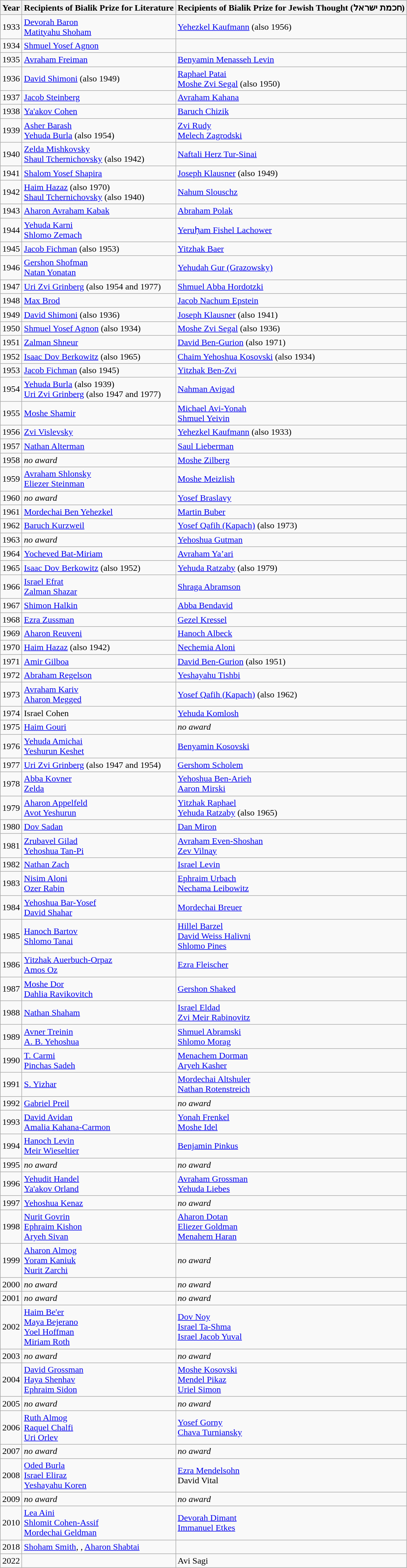<table class="wikitable" style="text-align:left">
<tr>
<th>Year</th>
<th>Recipients of Bialik Prize for Literature</th>
<th>Recipients of Bialik Prize for Jewish Thought (חכמת ישראל)</th>
</tr>
<tr>
<td>1933</td>
<td><a href='#'>Devorah Baron</a><br><a href='#'>Matityahu Shoham</a></td>
<td><a href='#'>Yehezkel Kaufmann</a> (also 1956)</td>
</tr>
<tr>
<td>1934</td>
<td><a href='#'>Shmuel Yosef Agnon</a></td>
</tr>
<tr>
<td>1935</td>
<td><a href='#'>Avraham Freiman</a></td>
<td><a href='#'>Benyamin Menasseh Levin</a></td>
</tr>
<tr>
<td>1936</td>
<td><a href='#'>David Shimoni</a> (also 1949)</td>
<td><a href='#'>Raphael Patai</a><br><a href='#'>Moshe Zvi Segal</a> (also 1950)</td>
</tr>
<tr>
<td>1937</td>
<td><a href='#'>Jacob Steinberg</a></td>
<td><a href='#'>Avraham Kahana</a></td>
</tr>
<tr>
<td>1938</td>
<td><a href='#'>Ya'akov Cohen</a></td>
<td><a href='#'>Baruch Chizik</a></td>
</tr>
<tr>
<td>1939</td>
<td><a href='#'>Asher Barash</a><br><a href='#'>Yehuda Burla</a> (also 1954)</td>
<td><a href='#'>Zvi Rudy</a><br><a href='#'>Melech Zagrodski</a></td>
</tr>
<tr>
<td>1940</td>
<td><a href='#'>Zelda Mishkovsky</a><br><a href='#'>Shaul Tchernichovsky</a> (also 1942)</td>
<td><a href='#'>Naftali Herz Tur-Sinai</a></td>
</tr>
<tr>
<td>1941</td>
<td><a href='#'>Shalom Yosef Shapira</a></td>
<td><a href='#'>Joseph Klausner</a> (also 1949)</td>
</tr>
<tr>
<td>1942</td>
<td><a href='#'>Haim Hazaz</a> (also 1970)<br><a href='#'>Shaul Tchernichovsky</a> (also 1940)</td>
<td><a href='#'>Nahum Slouschz</a></td>
</tr>
<tr>
<td>1943</td>
<td><a href='#'>Aharon Avraham Kabak</a></td>
<td><a href='#'>Abraham Polak</a></td>
</tr>
<tr>
<td>1944</td>
<td><a href='#'>Yehuda Karni</a><br><a href='#'>Shlomo Zemach</a></td>
<td><a href='#'>Yeruḥam Fishel Lachower</a></td>
</tr>
<tr>
<td>1945</td>
<td><a href='#'>Jacob Fichman</a> (also 1953)</td>
<td><a href='#'>Yitzhak Baer</a></td>
</tr>
<tr>
<td>1946</td>
<td><a href='#'>Gershon Shofman</a><br><a href='#'>Natan Yonatan</a></td>
<td><a href='#'>Yehudah Gur (Grazowsky)</a></td>
</tr>
<tr>
<td>1947</td>
<td><a href='#'>Uri Zvi Grinberg</a> (also 1954 and 1977)</td>
<td><a href='#'>Shmuel Abba Hordotzki</a></td>
</tr>
<tr>
<td>1948</td>
<td><a href='#'>Max Brod</a></td>
<td><a href='#'>Jacob Nachum Epstein</a></td>
</tr>
<tr>
<td>1949</td>
<td><a href='#'>David Shimoni</a> (also 1936)</td>
<td><a href='#'>Joseph Klausner</a> (also 1941)</td>
</tr>
<tr>
<td>1950</td>
<td><a href='#'>Shmuel Yosef Agnon</a> (also 1934)</td>
<td><a href='#'>Moshe Zvi Segal</a> (also 1936)</td>
</tr>
<tr>
<td>1951</td>
<td><a href='#'>Zalman Shneur</a></td>
<td><a href='#'>David Ben-Gurion</a> (also 1971)</td>
</tr>
<tr>
<td>1952</td>
<td><a href='#'>Isaac Dov Berkowitz</a> (also 1965)</td>
<td><a href='#'>Chaim Yehoshua Kosovski</a> (also 1934)</td>
</tr>
<tr>
<td>1953</td>
<td><a href='#'>Jacob Fichman</a> (also 1945)</td>
<td><a href='#'>Yitzhak Ben-Zvi</a></td>
</tr>
<tr>
<td>1954</td>
<td><a href='#'>Yehuda Burla</a> (also 1939)<br><a href='#'>Uri Zvi Grinberg</a> (also 1947 and 1977)</td>
<td><a href='#'>Nahman Avigad</a></td>
</tr>
<tr>
<td>1955</td>
<td><a href='#'>Moshe Shamir</a></td>
<td><a href='#'>Michael Avi-Yonah</a><br><a href='#'>Shmuel Yeivin</a></td>
</tr>
<tr>
<td>1956</td>
<td><a href='#'>Zvi Vislevsky</a></td>
<td><a href='#'>Yehezkel Kaufmann</a> (also 1933)</td>
</tr>
<tr>
<td>1957</td>
<td><a href='#'>Nathan Alterman</a></td>
<td><a href='#'>Saul Lieberman</a></td>
</tr>
<tr>
<td>1958</td>
<td><em>no award</em></td>
<td><a href='#'>Moshe Zilberg</a></td>
</tr>
<tr>
<td>1959</td>
<td><a href='#'>Avraham Shlonsky</a><br><a href='#'>Eliezer Steinman</a></td>
<td><a href='#'>Moshe Meizlish</a></td>
</tr>
<tr>
<td>1960</td>
<td><em>no award</em></td>
<td><a href='#'>Yosef Braslavy</a></td>
</tr>
<tr>
<td>1961</td>
<td><a href='#'>Mordechai Ben Yehezkel</a></td>
<td><a href='#'>Martin Buber</a></td>
</tr>
<tr>
<td>1962</td>
<td><a href='#'>Baruch Kurzweil</a></td>
<td><a href='#'>Yosef Qafih (Kapach)</a> (also 1973)</td>
</tr>
<tr>
<td>1963</td>
<td><em>no award</em></td>
<td><a href='#'>Yehoshua Gutman</a></td>
</tr>
<tr>
<td>1964</td>
<td><a href='#'>Yocheved Bat-Miriam</a></td>
<td><a href='#'>Avraham Ya’ari</a></td>
</tr>
<tr>
<td>1965</td>
<td><a href='#'>Isaac Dov Berkowitz</a> (also 1952)</td>
<td><a href='#'>Yehuda Ratzaby</a> (also 1979)</td>
</tr>
<tr>
<td>1966</td>
<td><a href='#'>Israel Efrat</a><br><a href='#'>Zalman Shazar</a></td>
<td><a href='#'>Shraga Abramson</a></td>
</tr>
<tr>
<td>1967</td>
<td><a href='#'>Shimon Halkin</a></td>
<td><a href='#'>Abba Bendavid</a></td>
</tr>
<tr>
<td>1968</td>
<td><a href='#'>Ezra Zussman</a></td>
<td><a href='#'>Gezel Kressel</a></td>
</tr>
<tr>
<td>1969</td>
<td><a href='#'>Aharon Reuveni</a></td>
<td><a href='#'>Hanoch Albeck</a></td>
</tr>
<tr>
<td>1970</td>
<td><a href='#'>Haim Hazaz</a> (also 1942)</td>
<td><a href='#'>Nechemia Aloni</a></td>
</tr>
<tr>
<td>1971</td>
<td><a href='#'>Amir Gilboa</a></td>
<td><a href='#'>David Ben-Gurion</a> (also 1951)</td>
</tr>
<tr>
<td>1972</td>
<td><a href='#'>Abraham Regelson</a></td>
<td><a href='#'>Yeshayahu Tishbi</a></td>
</tr>
<tr>
<td>1973</td>
<td><a href='#'>Avraham Kariv</a><br><a href='#'>Aharon Megged</a></td>
<td><a href='#'>Yosef Qafih (Kapach)</a> (also 1962)</td>
</tr>
<tr>
<td>1974</td>
<td>Israel Cohen</td>
<td><a href='#'>Yehuda Komlosh</a></td>
</tr>
<tr>
<td>1975</td>
<td><a href='#'>Haim Gouri</a></td>
<td><em>no award</em></td>
</tr>
<tr>
<td>1976</td>
<td><a href='#'>Yehuda Amichai</a><br><a href='#'>Yeshurun Keshet</a></td>
<td><a href='#'>Benyamin Kosovski</a></td>
</tr>
<tr>
<td>1977</td>
<td><a href='#'>Uri Zvi Grinberg</a> (also 1947 and 1954)</td>
<td><a href='#'>Gershom Scholem</a></td>
</tr>
<tr>
<td>1978</td>
<td><a href='#'>Abba Kovner</a><br><a href='#'>Zelda</a></td>
<td><a href='#'>Yehoshua Ben-Arieh</a><br><a href='#'>Aaron Mirski</a></td>
</tr>
<tr>
<td>1979</td>
<td><a href='#'>Aharon Appelfeld</a><br><a href='#'>Avot Yeshurun</a></td>
<td><a href='#'>Yitzhak Raphael</a><br><a href='#'>Yehuda Ratzaby</a> (also 1965)</td>
</tr>
<tr>
<td>1980</td>
<td><a href='#'>Dov Sadan</a></td>
<td><a href='#'>Dan Miron</a></td>
</tr>
<tr>
<td>1981</td>
<td><a href='#'>Zrubavel Gilad</a><br><a href='#'>Yehoshua Tan-Pi</a></td>
<td><a href='#'>Avraham Even-Shoshan</a><br><a href='#'>Zev Vilnay</a></td>
</tr>
<tr>
<td>1982</td>
<td><a href='#'>Nathan Zach</a></td>
<td><a href='#'>Israel Levin</a></td>
</tr>
<tr>
<td>1983</td>
<td><a href='#'>Nisim Aloni</a><br><a href='#'>Ozer Rabin</a></td>
<td><a href='#'>Ephraim Urbach</a><br><a href='#'>Nechama Leibowitz</a></td>
</tr>
<tr>
<td>1984</td>
<td><a href='#'>Yehoshua Bar-Yosef</a><br><a href='#'>David Shahar</a></td>
<td><a href='#'>Mordechai Breuer</a></td>
</tr>
<tr>
<td>1985</td>
<td><a href='#'>Hanoch Bartov</a><br><a href='#'>Shlomo Tanai</a></td>
<td><a href='#'>Hillel Barzel</a><br><a href='#'>David Weiss Halivni</a><br><a href='#'>Shlomo Pines</a></td>
</tr>
<tr>
<td>1986</td>
<td><a href='#'>Yitzhak Auerbuch-Orpaz</a><br><a href='#'>Amos Oz</a></td>
<td><a href='#'>Ezra Fleischer</a></td>
</tr>
<tr>
<td>1987</td>
<td><a href='#'>Moshe Dor</a><br><a href='#'>Dahlia Ravikovitch</a></td>
<td><a href='#'>Gershon Shaked</a></td>
</tr>
<tr>
<td>1988</td>
<td><a href='#'>Nathan Shaham</a></td>
<td><a href='#'>Israel Eldad</a><br><a href='#'>Zvi Meir Rabinovitz</a></td>
</tr>
<tr>
<td>1989</td>
<td><a href='#'>Avner Treinin</a><br><a href='#'>A. B. Yehoshua</a></td>
<td><a href='#'>Shmuel Abramski</a><br><a href='#'>Shlomo Morag</a></td>
</tr>
<tr>
<td>1990</td>
<td><a href='#'>T. Carmi</a><br><a href='#'>Pinchas Sadeh</a></td>
<td><a href='#'>Menachem Dorman</a><br><a href='#'>Aryeh Kasher</a></td>
</tr>
<tr>
<td>1991</td>
<td><a href='#'>S. Yizhar</a></td>
<td><a href='#'>Mordechai Altshuler</a><br><a href='#'>Nathan Rotenstreich</a></td>
</tr>
<tr>
<td>1992</td>
<td><a href='#'>Gabriel Preil</a></td>
<td><em>no award</em></td>
</tr>
<tr>
<td>1993</td>
<td><a href='#'>David Avidan</a><br><a href='#'>Amalia Kahana-Carmon</a></td>
<td><a href='#'>Yonah Frenkel</a><br><a href='#'>Moshe Idel</a></td>
</tr>
<tr>
<td>1994</td>
<td><a href='#'>Hanoch Levin</a><br><a href='#'>Meir Wieseltier</a></td>
<td><a href='#'>Benjamin Pinkus</a></td>
</tr>
<tr>
<td>1995</td>
<td><em>no award</em></td>
<td><em>no award</em></td>
</tr>
<tr>
<td>1996</td>
<td><a href='#'>Yehudit Handel</a><br><a href='#'>Ya'akov Orland</a></td>
<td><a href='#'>Avraham Grossman</a><br><a href='#'>Yehuda Liebes</a></td>
</tr>
<tr>
<td>1997</td>
<td><a href='#'>Yehoshua Kenaz</a></td>
<td><em>no award</em></td>
</tr>
<tr>
<td>1998</td>
<td><a href='#'>Nurit Govrin</a><br><a href='#'>Ephraim Kishon</a><br><a href='#'>Aryeh Sivan</a></td>
<td><a href='#'>Aharon Dotan</a><br><a href='#'>Eliezer Goldman</a><br><a href='#'>Menahem Haran</a></td>
</tr>
<tr>
<td>1999</td>
<td><a href='#'>Aharon Almog</a><br><a href='#'>Yoram Kaniuk</a><br><a href='#'>Nurit Zarchi</a></td>
<td><em>no award</em></td>
</tr>
<tr>
<td>2000</td>
<td><em>no award</em></td>
<td><em>no award</em></td>
</tr>
<tr>
<td>2001</td>
<td><em>no award</em></td>
<td><em>no award</em></td>
</tr>
<tr>
<td>2002</td>
<td><a href='#'>Haim Be'er</a><br><a href='#'>Maya Bejerano</a><br><a href='#'>Yoel Hoffman</a><br><a href='#'>Miriam Roth</a></td>
<td><a href='#'>Dov Noy</a><br><a href='#'>Israel Ta-Shma</a><br><a href='#'>Israel Jacob Yuval</a></td>
</tr>
<tr>
<td>2003</td>
<td><em>no award</em></td>
<td><em>no award</em></td>
</tr>
<tr>
<td>2004</td>
<td><a href='#'>David Grossman</a><br><a href='#'>Haya Shenhav</a><br><a href='#'>Ephraim Sidon</a></td>
<td><a href='#'>Moshe Kosovski</a><br><a href='#'>Mendel Pikaz</a><br><a href='#'>Uriel Simon</a></td>
</tr>
<tr>
<td>2005</td>
<td><em>no award</em></td>
<td><em>no award</em></td>
</tr>
<tr>
<td>2006</td>
<td><a href='#'>Ruth Almog</a><br><a href='#'>Raquel Chalfi</a><br><a href='#'>Uri Orlev</a></td>
<td><a href='#'>Yosef Gorny</a><br><a href='#'>Chava Turniansky</a></td>
</tr>
<tr>
<td>2007</td>
<td><em>no award</em></td>
<td><em>no award</em></td>
</tr>
<tr>
<td>2008</td>
<td><a href='#'>Oded Burla</a><br><a href='#'>Israel Eliraz</a><br><a href='#'>Yeshayahu Koren</a></td>
<td><a href='#'>Ezra Mendelsohn</a><br>David Vital</td>
</tr>
<tr>
<td>2009</td>
<td><em>no award</em></td>
<td><em>no award</em></td>
</tr>
<tr>
<td>2010</td>
<td><a href='#'>Lea Aini</a><br><a href='#'>Shlomit Cohen-Assif</a><br><a href='#'>Mordechai Geldman</a></td>
<td><a href='#'>Devorah Dimant</a><br><a href='#'>Immanuel Etkes</a></td>
</tr>
<tr>
<td>2018</td>
<td><a href='#'>Shoham Smith</a>, , <a href='#'>Aharon Shabtai</a></td>
<td></td>
</tr>
<tr>
<td>2022</td>
<td></td>
<td>Avi Sagi<br></td>
</tr>
</table>
